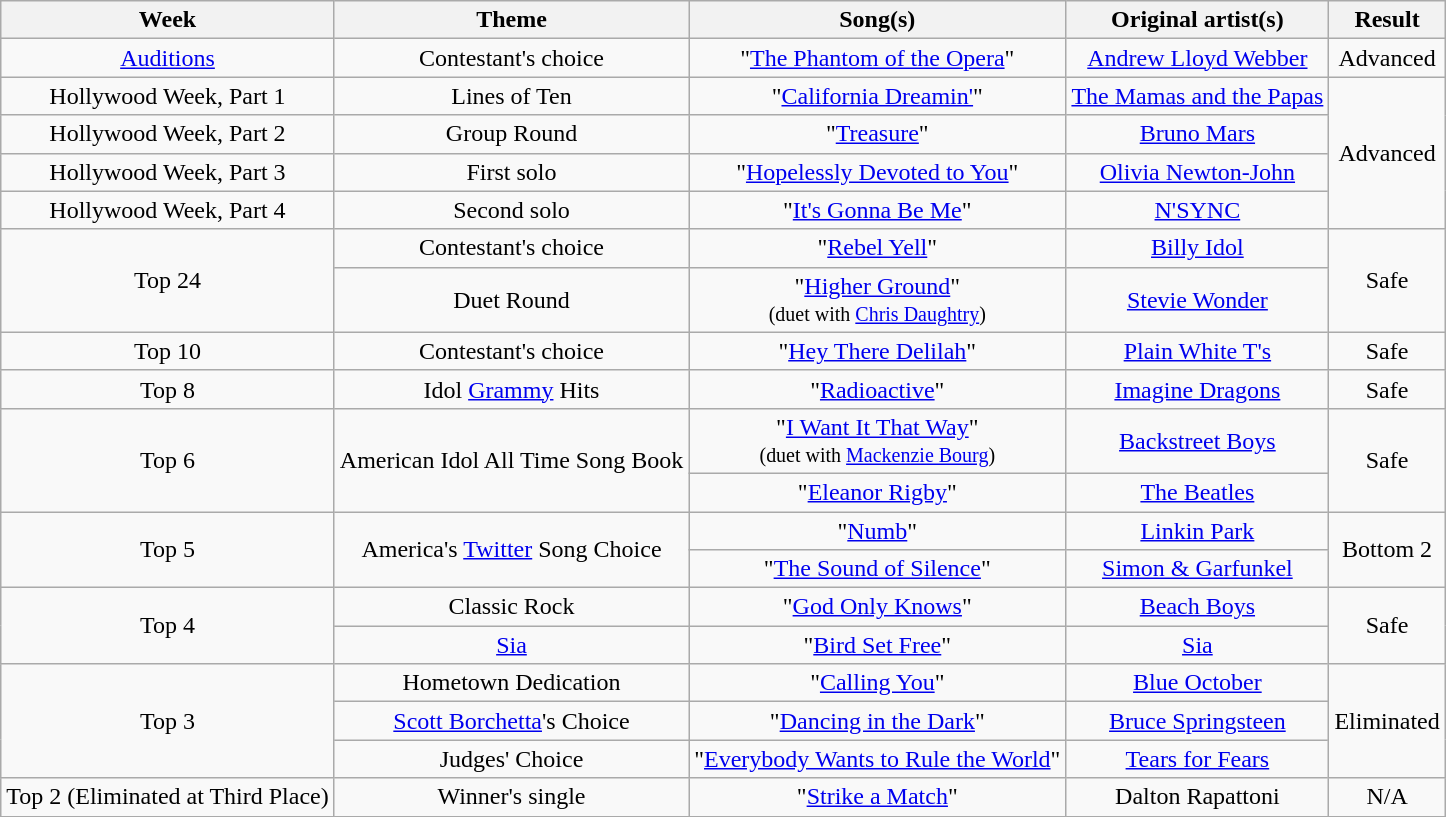<table class="sortable wikitable" style="text-align: center;">
<tr>
<th scope="col">Week</th>
<th scope="col">Theme</th>
<th scope="col">Song(s)</th>
<th scope="col">Original artist(s)</th>
<th scope="col">Result</th>
</tr>
<tr>
<td><a href='#'>Auditions</a></td>
<td>Contestant's choice</td>
<td>"<a href='#'>The Phantom of the Opera</a>"</td>
<td><a href='#'>Andrew Lloyd Webber</a></td>
<td>Advanced</td>
</tr>
<tr>
<td>Hollywood Week, Part 1</td>
<td>Lines of Ten</td>
<td>"<a href='#'>California Dreamin'</a>"</td>
<td><a href='#'>The Mamas and the Papas</a></td>
<td rowspan="4">Advanced</td>
</tr>
<tr>
<td>Hollywood Week, Part 2</td>
<td>Group Round</td>
<td>"<a href='#'>Treasure</a>"</td>
<td><a href='#'>Bruno Mars</a></td>
</tr>
<tr>
<td>Hollywood Week, Part 3</td>
<td>First solo</td>
<td>"<a href='#'>Hopelessly Devoted to You</a>"</td>
<td><a href='#'>Olivia Newton-John</a></td>
</tr>
<tr>
<td>Hollywood Week, Part 4</td>
<td>Second solo</td>
<td>"<a href='#'>It's Gonna Be Me</a>"</td>
<td><a href='#'>N'SYNC</a></td>
</tr>
<tr>
<td rowspan="2">Top 24</td>
<td>Contestant's choice</td>
<td>"<a href='#'>Rebel Yell</a>"</td>
<td><a href='#'>Billy Idol</a></td>
<td rowspan="2">Safe</td>
</tr>
<tr>
<td>Duet Round</td>
<td>"<a href='#'>Higher Ground</a>" <br><small>(duet with <a href='#'>Chris Daughtry</a>)</small></td>
<td><a href='#'>Stevie Wonder</a></td>
</tr>
<tr>
<td>Top 10</td>
<td>Contestant's choice</td>
<td>"<a href='#'>Hey There Delilah</a>"</td>
<td><a href='#'>Plain White T's</a></td>
<td>Safe</td>
</tr>
<tr>
<td>Top 8</td>
<td>Idol <a href='#'>Grammy</a> Hits</td>
<td>"<a href='#'>Radioactive</a>"</td>
<td><a href='#'>Imagine Dragons</a></td>
<td>Safe</td>
</tr>
<tr>
<td rowspan="2">Top 6</td>
<td rowspan="2">American Idol All Time Song Book</td>
<td>"<a href='#'>I Want It That Way</a>" <br><small>(duet with <a href='#'>Mackenzie Bourg</a>)</small></td>
<td><a href='#'>Backstreet Boys</a></td>
<td rowspan="2">Safe</td>
</tr>
<tr>
<td>"<a href='#'>Eleanor Rigby</a>"</td>
<td><a href='#'>The Beatles</a></td>
</tr>
<tr>
<td rowspan="2">Top 5</td>
<td rowspan="2">America's <a href='#'>Twitter</a> Song Choice</td>
<td>"<a href='#'>Numb</a>"</td>
<td><a href='#'>Linkin Park</a></td>
<td rowspan="2">Bottom 2</td>
</tr>
<tr>
<td>"<a href='#'>The Sound of Silence</a>"</td>
<td><a href='#'>Simon & Garfunkel</a></td>
</tr>
<tr>
<td rowspan="2">Top 4</td>
<td>Classic Rock</td>
<td>"<a href='#'>God Only Knows</a>"</td>
<td><a href='#'>Beach Boys</a></td>
<td rowspan="2">Safe</td>
</tr>
<tr>
<td><a href='#'>Sia</a></td>
<td>"<a href='#'>Bird Set Free</a>"</td>
<td><a href='#'>Sia</a></td>
</tr>
<tr>
<td rowspan="3">Top 3</td>
<td>Hometown Dedication</td>
<td>"<a href='#'>Calling You</a>"</td>
<td><a href='#'>Blue October</a></td>
<td rowspan="3">Eliminated</td>
</tr>
<tr>
<td><a href='#'>Scott Borchetta</a>'s Choice</td>
<td>"<a href='#'>Dancing in the Dark</a>"</td>
<td><a href='#'>Bruce Springsteen</a></td>
</tr>
<tr>
<td>Judges' Choice</td>
<td>"<a href='#'>Everybody Wants to Rule the World</a>"</td>
<td><a href='#'>Tears for Fears</a></td>
</tr>
<tr>
<td scope="row" rowspan="3">Top 2 (Eliminated at Third Place)</td>
<td>Winner's single</td>
<td>"<a href='#'>Strike a Match</a>"</td>
<td>Dalton Rapattoni</td>
<td>N/A</td>
</tr>
<tr>
</tr>
</table>
